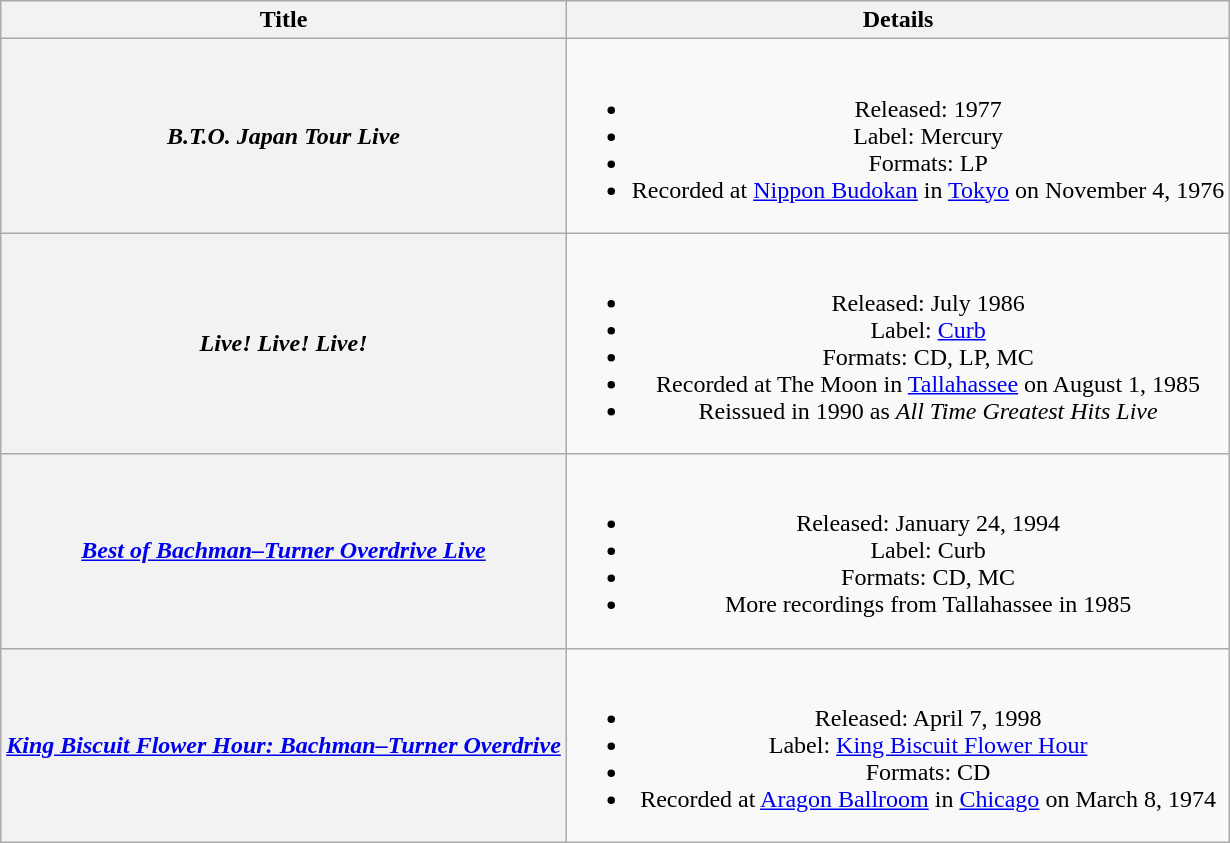<table class="wikitable plainrowheaders" style="text-align:center;">
<tr>
<th scope="col">Title</th>
<th scope="col">Details</th>
</tr>
<tr>
<th scope="row"><em>B.T.O. Japan Tour Live</em></th>
<td><br><ul><li>Released: 1977</li><li>Label: Mercury</li><li>Formats: LP</li><li>Recorded at <a href='#'>Nippon Budokan</a> in <a href='#'>Tokyo</a> on November 4, 1976</li></ul></td>
</tr>
<tr>
<th scope="row"><em>Live! Live! Live!</em></th>
<td><br><ul><li>Released: July 1986</li><li>Label: <a href='#'>Curb</a></li><li>Formats: CD, LP, MC</li><li>Recorded at The Moon in <a href='#'>Tallahassee</a> on August 1, 1985</li><li>Reissued in 1990 as <em>All Time Greatest Hits Live</em></li></ul></td>
</tr>
<tr>
<th scope="row"><em><a href='#'>Best of Bachman–Turner Overdrive Live</a></em></th>
<td><br><ul><li>Released: January 24, 1994</li><li>Label: Curb</li><li>Formats: CD, MC</li><li>More recordings from Tallahassee in 1985</li></ul></td>
</tr>
<tr>
<th scope="row"><em><a href='#'>King Biscuit Flower Hour: Bachman–Turner Overdrive</a></em></th>
<td><br><ul><li>Released: April 7, 1998</li><li>Label: <a href='#'>King Biscuit Flower Hour</a></li><li>Formats: CD</li><li>Recorded at <a href='#'>Aragon Ballroom</a> in <a href='#'>Chicago</a> on March 8, 1974</li></ul></td>
</tr>
</table>
